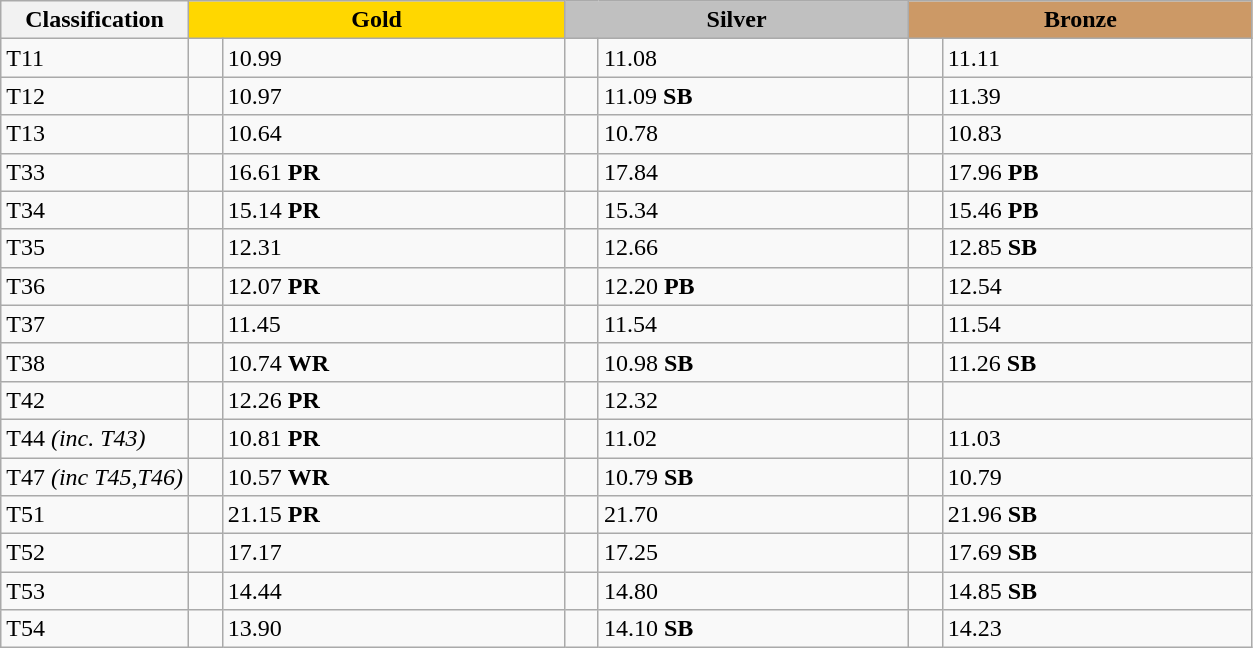<table class=wikitable style="font-size:100%">
<tr>
<th rowspan="1" width="15%">Classification</th>
<th colspan="2" style="background:gold;">Gold</th>
<th colspan="2" style="background:silver;">Silver</th>
<th colspan="2" style="background:#CC9966;">Bronze</th>
</tr>
<tr>
<td>T11 <br></td>
<td></td>
<td>10.99</td>
<td></td>
<td>11.08</td>
<td></td>
<td>11.11</td>
</tr>
<tr>
<td>T12 <br></td>
<td></td>
<td>10.97</td>
<td></td>
<td>11.09 <strong>SB</strong></td>
<td></td>
<td>11.39</td>
</tr>
<tr>
<td>T13 <br></td>
<td></td>
<td>10.64</td>
<td></td>
<td>10.78</td>
<td></td>
<td>10.83</td>
</tr>
<tr>
<td>T33 <br></td>
<td></td>
<td>16.61 <strong>PR</strong></td>
<td></td>
<td>17.84</td>
<td></td>
<td>17.96 <strong>PB</strong></td>
</tr>
<tr>
<td>T34 <br></td>
<td></td>
<td>15.14 <strong>PR</strong></td>
<td></td>
<td>15.34</td>
<td></td>
<td>15.46 <strong>PB</strong></td>
</tr>
<tr>
<td>T35 <br></td>
<td></td>
<td>12.31</td>
<td></td>
<td>12.66</td>
<td></td>
<td>12.85 <strong>SB</strong></td>
</tr>
<tr>
<td>T36 <br></td>
<td></td>
<td>12.07 <strong>PR</strong></td>
<td></td>
<td>12.20 <strong>PB</strong></td>
<td></td>
<td>12.54</td>
</tr>
<tr>
<td>T37 <br></td>
<td></td>
<td>11.45</td>
<td></td>
<td>11.54</td>
<td></td>
<td>11.54</td>
</tr>
<tr>
<td>T38 <br></td>
<td></td>
<td>10.74 <strong>WR</strong></td>
<td></td>
<td>10.98 <strong>SB</strong></td>
<td></td>
<td>11.26 <strong>SB</strong></td>
</tr>
<tr>
<td>T42 <br></td>
<td></td>
<td>12.26 <strong>PR</strong></td>
<td><br></td>
<td>12.32</td>
<td></td>
<td></td>
</tr>
<tr>
<td>T44 <em>(inc. T43)</em><br></td>
<td></td>
<td>10.81 <strong>PR</strong></td>
<td></td>
<td>11.02</td>
<td></td>
<td>11.03</td>
</tr>
<tr>
<td>T47 <em>(inc T45,T46)</em><br></td>
<td></td>
<td>10.57 <strong>WR</strong></td>
<td></td>
<td>10.79 <strong>SB</strong></td>
<td></td>
<td>10.79</td>
</tr>
<tr>
<td>T51 <br></td>
<td></td>
<td>21.15 <strong>PR</strong></td>
<td></td>
<td>21.70</td>
<td></td>
<td>21.96 <strong>SB</strong></td>
</tr>
<tr>
<td>T52 <br></td>
<td></td>
<td>17.17</td>
<td></td>
<td>17.25</td>
<td></td>
<td>17.69 <strong>SB</strong></td>
</tr>
<tr>
<td>T53<br></td>
<td></td>
<td>14.44</td>
<td></td>
<td>14.80</td>
<td></td>
<td>14.85 <strong>SB</strong></td>
</tr>
<tr>
<td>T54 <br></td>
<td></td>
<td>13.90</td>
<td></td>
<td>14.10 <strong>SB</strong></td>
<td></td>
<td>14.23</td>
</tr>
</table>
